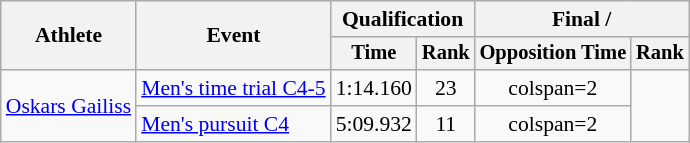<table class=wikitable style="font-size:90%">
<tr>
<th rowspan="2">Athlete</th>
<th rowspan="2">Event</th>
<th colspan="2">Qualification</th>
<th colspan="2">Final / </th>
</tr>
<tr style="font-size:95%">
<th>Time</th>
<th>Rank</th>
<th>Opposition Time</th>
<th>Rank</th>
</tr>
<tr align=center>
<td align=left rowspan=2><a href='#'>Oskars Gailiss</a></td>
<td align=left><a href='#'>Men's time trial C4-5</a></td>
<td>1:14.160</td>
<td>23</td>
<td>colspan=2 </td>
</tr>
<tr align=center>
<td align=left><a href='#'>Men's pursuit C4</a></td>
<td>5:09.932</td>
<td>11</td>
<td>colspan=2 </td>
</tr>
</table>
